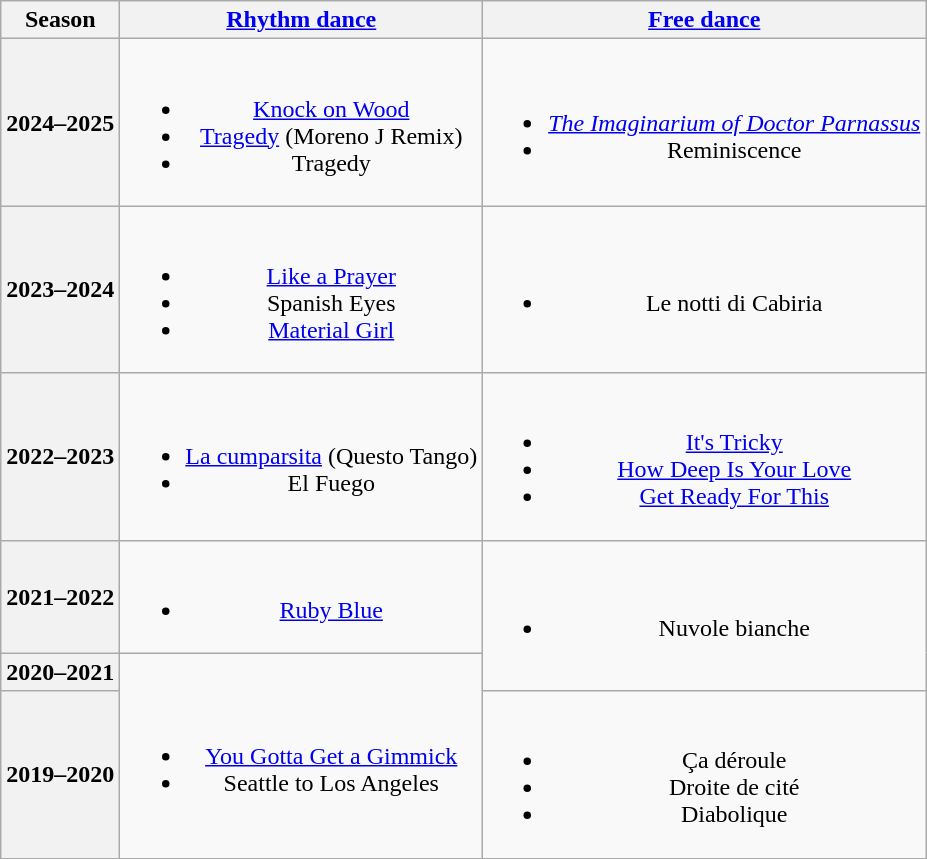<table class=wikitable style=text-align:center>
<tr>
<th>Season</th>
<th><a href='#'>Rhythm dance</a></th>
<th><a href='#'>Free dance</a></th>
</tr>
<tr>
<th>2024–2025 <br> </th>
<td><br><ul><li><a href='#'>Knock on Wood</a> <br> </li><li><a href='#'>Tragedy</a> (Moreno J Remix)</li><li>Tragedy <br> </li></ul></td>
<td><br><ul><li><em><a href='#'>The Imaginarium of Doctor Parnassus</a></em> <br> </li><li>Reminiscence <br> </li></ul></td>
</tr>
<tr>
<th>2023–2024 <br> </th>
<td><br><ul><li><a href='#'>Like a Prayer</a></li><li>Spanish Eyes</li><li><a href='#'>Material Girl</a> <br> </li></ul></td>
<td><br><ul><li>Le notti di Cabiria <br> </li></ul></td>
</tr>
<tr>
<th>2022–2023 <br> </th>
<td><br><ul><li> <a href='#'>La cumparsita</a> (Questo Tango) <br> </li><li> El Fuego <br> </li></ul></td>
<td><br><ul><li><a href='#'>It's Tricky</a> <br> </li><li><a href='#'>How Deep Is Your Love</a> <br> </li><li><a href='#'>Get Ready For This</a> <br> </li></ul></td>
</tr>
<tr>
<th>2021–2022 <br> </th>
<td><br><ul><li><a href='#'>Ruby Blue</a> <br> </li></ul></td>
<td rowspan=2><br><ul><li>Nuvole bianche <br> </li></ul></td>
</tr>
<tr>
<th>2020–2021</th>
<td rowspan=2><br><ul><li> <a href='#'>You Gotta Get a Gimmick</a></li><li> Seattle to Los Angeles <br> </li></ul></td>
</tr>
<tr>
<th>2019–2020 <br> </th>
<td><br><ul><li>Ça déroule</li><li>Droite de cité</li><li>Diabolique <br> </li></ul></td>
</tr>
</table>
